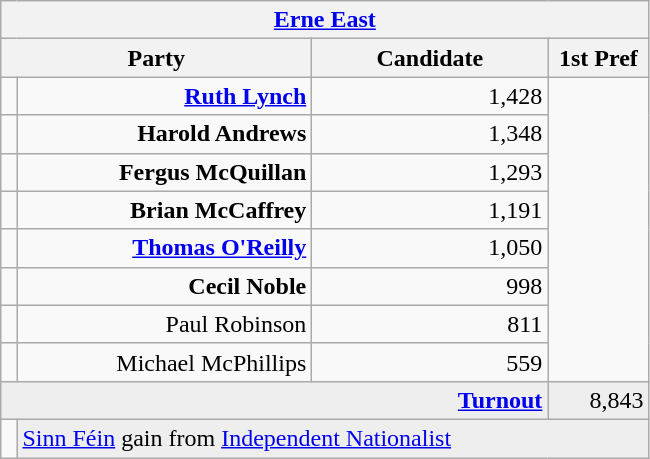<table class="wikitable">
<tr>
<th colspan="4" align="center"><a href='#'>Erne East</a></th>
</tr>
<tr>
<th colspan="2" align="center" width=200>Party</th>
<th width=150>Candidate</th>
<th width=60>1st Pref</th>
</tr>
<tr>
<td></td>
<td align="right"><strong><a href='#'>Ruth Lynch</a></strong></td>
<td align="right">1,428</td>
</tr>
<tr>
<td></td>
<td align="right"><strong>Harold Andrews</strong></td>
<td align="right">1,348</td>
</tr>
<tr>
<td></td>
<td align="right"><strong>Fergus McQuillan</strong></td>
<td align="right">1,293</td>
</tr>
<tr>
<td></td>
<td align="right"><strong>Brian McCaffrey</strong></td>
<td align="right">1,191</td>
</tr>
<tr>
<td></td>
<td align="right"><strong><a href='#'>Thomas O'Reilly</a></strong></td>
<td align="right">1,050</td>
</tr>
<tr>
<td></td>
<td align="right"><strong>Cecil Noble</strong></td>
<td align="right">998</td>
</tr>
<tr>
<td></td>
<td align="right">Paul Robinson</td>
<td align="right">811</td>
</tr>
<tr>
<td></td>
<td align="right">Michael McPhillips</td>
<td align="right">559</td>
</tr>
<tr bgcolor="EEEEEE">
<td colspan=3 align="right"><strong><a href='#'>Turnout</a></strong></td>
<td align="right">8,843</td>
</tr>
<tr>
<td bgcolor=></td>
<td colspan=3 bgcolor="EEEEEE"><a href='#'>Sinn Féin</a> gain from <a href='#'>Independent Nationalist</a></td>
</tr>
</table>
